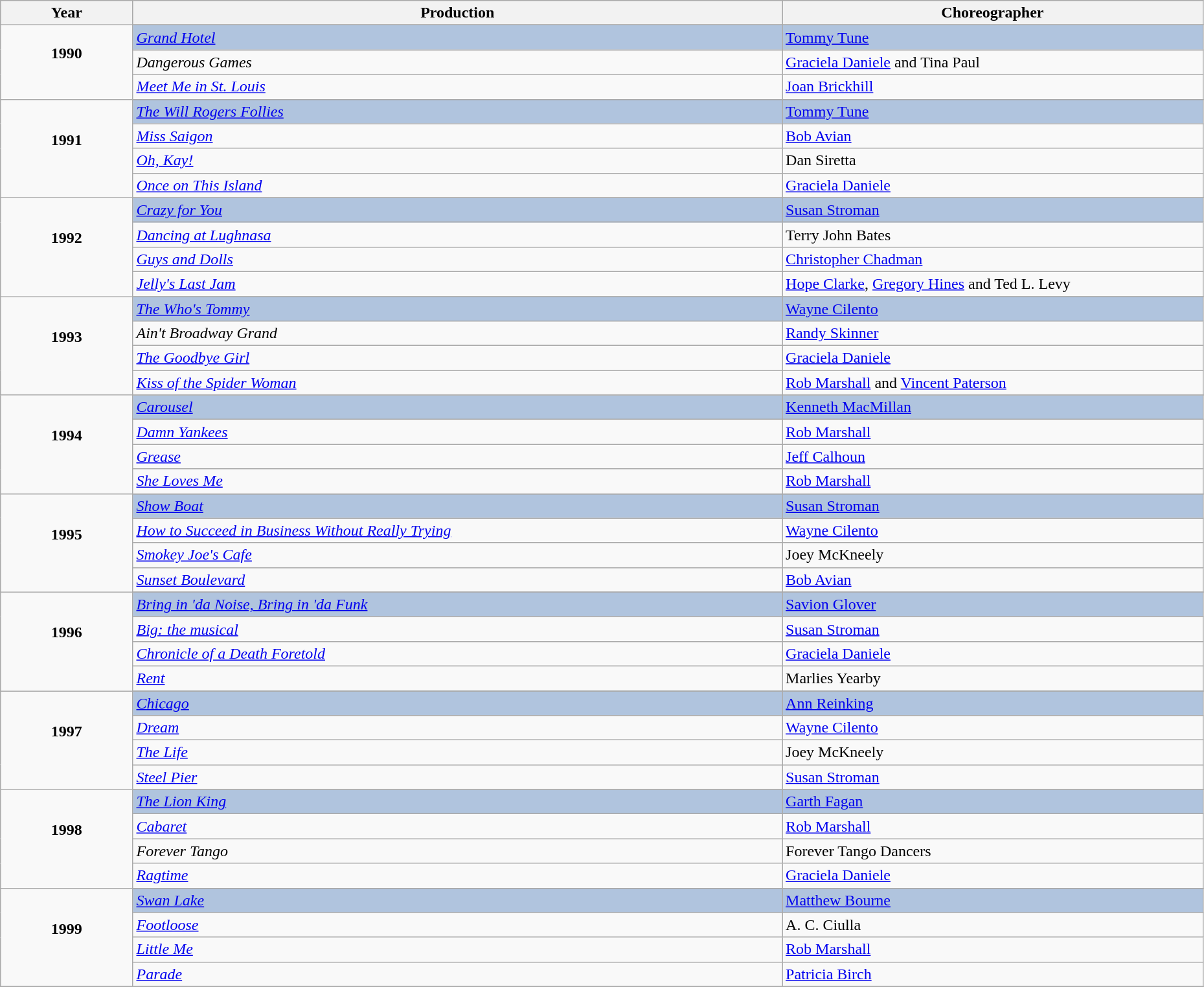<table class="wikitable" style="width:98%;">
<tr style="background:#bebebe;">
<th style="width:11%;">Year</th>
<th style="width:54%;">Production</th>
<th style="width:35%;">Choreographer</th>
</tr>
<tr>
<td rowspan="4" align="center"><strong>1990</strong><br><br></td>
</tr>
<tr style="background:#B0C4DE">
<td><em><a href='#'>Grand Hotel</a></em></td>
<td><a href='#'>Tommy Tune</a></td>
</tr>
<tr>
<td><em>Dangerous Games</em></td>
<td><a href='#'>Graciela Daniele</a> and Tina Paul</td>
</tr>
<tr>
<td><em><a href='#'>Meet Me in St. Louis</a></em></td>
<td><a href='#'>Joan Brickhill</a></td>
</tr>
<tr>
<td rowspan="5" align="center"><strong>1991</strong><br><br></td>
</tr>
<tr style="background:#B0C4DE">
<td><em><a href='#'>The Will Rogers Follies</a></em></td>
<td><a href='#'>Tommy Tune</a></td>
</tr>
<tr>
<td><em><a href='#'>Miss Saigon</a></em></td>
<td><a href='#'>Bob Avian</a></td>
</tr>
<tr>
<td><em><a href='#'>Oh, Kay!</a></em></td>
<td>Dan Siretta</td>
</tr>
<tr>
<td><em><a href='#'>Once on This Island</a></em></td>
<td><a href='#'>Graciela Daniele</a></td>
</tr>
<tr>
<td rowspan="5" align="center"><strong>1992</strong><br><br></td>
</tr>
<tr style="background:#B0C4DE">
<td><em><a href='#'>Crazy for You</a></em></td>
<td><a href='#'>Susan Stroman</a></td>
</tr>
<tr>
<td><em><a href='#'>Dancing at Lughnasa</a></em></td>
<td>Terry John Bates</td>
</tr>
<tr>
<td><em><a href='#'>Guys and Dolls</a></em></td>
<td><a href='#'>Christopher Chadman</a></td>
</tr>
<tr>
<td><em><a href='#'>Jelly's Last Jam</a></em></td>
<td><a href='#'>Hope Clarke</a>, <a href='#'>Gregory Hines</a> and Ted L. Levy</td>
</tr>
<tr>
<td rowspan="5" align="center"><strong>1993</strong><br><br></td>
</tr>
<tr style="background:#B0C4DE">
<td><em><a href='#'>The Who's Tommy</a></em></td>
<td><a href='#'>Wayne Cilento</a></td>
</tr>
<tr>
<td><em>Ain't Broadway Grand</em></td>
<td><a href='#'>Randy Skinner</a></td>
</tr>
<tr>
<td><em><a href='#'>The Goodbye Girl</a></em></td>
<td><a href='#'>Graciela Daniele</a></td>
</tr>
<tr>
<td><em><a href='#'>Kiss of the Spider Woman</a></em></td>
<td><a href='#'>Rob Marshall</a> and <a href='#'>Vincent Paterson</a></td>
</tr>
<tr>
<td rowspan="5" align="center"><strong>1994</strong><br><br></td>
</tr>
<tr style="background:#B0C4DE">
<td><em><a href='#'>Carousel</a></em></td>
<td><a href='#'>Kenneth MacMillan</a></td>
</tr>
<tr>
<td><em><a href='#'>Damn Yankees</a></em></td>
<td><a href='#'>Rob Marshall</a></td>
</tr>
<tr>
<td><em><a href='#'>Grease</a></em></td>
<td><a href='#'>Jeff Calhoun</a></td>
</tr>
<tr>
<td><em><a href='#'>She Loves Me</a></em></td>
<td><a href='#'>Rob Marshall</a></td>
</tr>
<tr>
<td rowspan="5" align="center"><strong>1995</strong><br><br></td>
</tr>
<tr style="background:#B0C4DE">
<td><em><a href='#'>Show Boat</a></em></td>
<td><a href='#'>Susan Stroman</a></td>
</tr>
<tr>
<td><em><a href='#'>How to Succeed in Business Without Really Trying</a></em></td>
<td><a href='#'>Wayne Cilento</a></td>
</tr>
<tr>
<td><em><a href='#'>Smokey Joe's Cafe</a></em></td>
<td>Joey McKneely</td>
</tr>
<tr>
<td><em><a href='#'>Sunset Boulevard</a></em></td>
<td><a href='#'>Bob Avian</a></td>
</tr>
<tr>
<td rowspan="5" align="center"><strong>1996</strong><br><br></td>
</tr>
<tr style="background:#B0C4DE">
<td><em><a href='#'>Bring in 'da Noise, Bring in 'da Funk</a></em></td>
<td><a href='#'>Savion Glover</a></td>
</tr>
<tr>
<td><em><a href='#'>Big: the musical</a></em></td>
<td><a href='#'>Susan Stroman</a></td>
</tr>
<tr>
<td><em><a href='#'>Chronicle of a Death Foretold</a></em></td>
<td><a href='#'>Graciela Daniele</a></td>
</tr>
<tr>
<td><em><a href='#'>Rent</a></em></td>
<td>Marlies Yearby</td>
</tr>
<tr>
<td rowspan="5" align="center"><strong>1997</strong><br><br></td>
</tr>
<tr style="background:#B0C4DE">
<td><em><a href='#'>Chicago</a></em></td>
<td><a href='#'>Ann Reinking</a></td>
</tr>
<tr>
<td><em><a href='#'>Dream</a></em></td>
<td><a href='#'>Wayne Cilento</a></td>
</tr>
<tr>
<td><em><a href='#'>The Life</a></em></td>
<td>Joey McKneely</td>
</tr>
<tr>
<td><em><a href='#'>Steel Pier</a></em></td>
<td><a href='#'>Susan Stroman</a></td>
</tr>
<tr>
<td rowspan="5" align="center"><strong>1998</strong><br><br></td>
</tr>
<tr style="background:#B0C4DE">
<td><em><a href='#'>The Lion King</a></em></td>
<td><a href='#'>Garth Fagan</a></td>
</tr>
<tr>
<td><em><a href='#'>Cabaret</a></em></td>
<td><a href='#'>Rob Marshall</a></td>
</tr>
<tr>
<td><em>Forever Tango</em></td>
<td>Forever Tango Dancers</td>
</tr>
<tr>
<td><em><a href='#'>Ragtime</a></em></td>
<td><a href='#'>Graciela Daniele</a></td>
</tr>
<tr>
<td rowspan="5" align="center"><strong>1999</strong><br><br></td>
</tr>
<tr style="background:#B0C4DE">
<td><em><a href='#'>Swan Lake</a></em></td>
<td><a href='#'>Matthew Bourne</a></td>
</tr>
<tr>
<td><em><a href='#'>Footloose</a></em></td>
<td>A. C. Ciulla</td>
</tr>
<tr>
<td><em><a href='#'>Little Me</a></em></td>
<td><a href='#'>Rob Marshall</a></td>
</tr>
<tr>
<td><em><a href='#'>Parade</a></em></td>
<td><a href='#'>Patricia Birch</a></td>
</tr>
<tr>
</tr>
</table>
